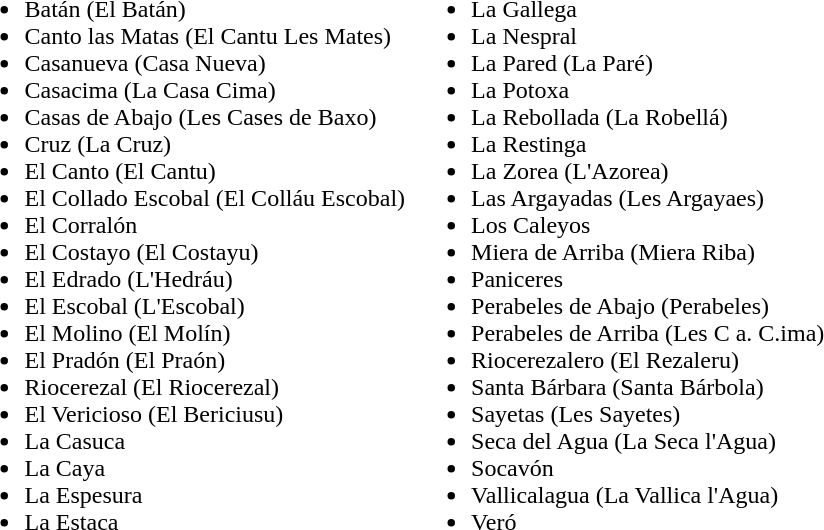<table border=0>
<tr>
<td><br><ul><li>Batán (El Batán)</li><li>Canto las Matas (El Cantu Les Mates)</li><li>Casanueva (Casa Nueva)</li><li>Casacima (La Casa Cima)</li><li>Casas de Abajo (Les Cases de Baxo)</li><li>Cruz (La Cruz)</li><li>El Canto (El Cantu)</li><li>El Collado Escobal (El Colláu Escobal)</li><li>El Corralón</li><li>El Costayo (El Costayu)</li><li>El Edrado (L'Hedráu)</li><li>El Escobal (L'Escobal)</li><li>El Molino (El Molín)</li><li>El Pradón (El Praón)</li><li>Riocerezal (El Riocerezal)</li><li>El Vericioso (El Bericiusu)</li><li>La Casuca</li><li>La Caya</li><li>La Espesura</li><li>La Estaca</li></ul></td>
<td><br><ul><li>La Gallega</li><li>La Nespral</li><li>La Pared (La Paré)</li><li>La Potoxa</li><li>La Rebollada (La Robellá)</li><li>La Restinga</li><li>La Zorea (L'Azorea)</li><li>Las Argayadas (Les Argayaes)</li><li>Los Caleyos</li><li>Miera de Arriba (Miera Riba)</li><li>Paniceres</li><li>Perabeles de Abajo (Perabeles)</li><li>Perabeles de Arriba (Les C a. C.ima)</li><li>Riocerezalero (El Rezaleru)</li><li>Santa Bárbara (Santa Bárbola)</li><li>Sayetas (Les Sayetes)</li><li>Seca del Agua (La Seca l'Agua)</li><li>Socavón</li><li>Vallicalagua (La Vallica l'Agua)</li><li>Veró</li></ul></td>
</tr>
</table>
